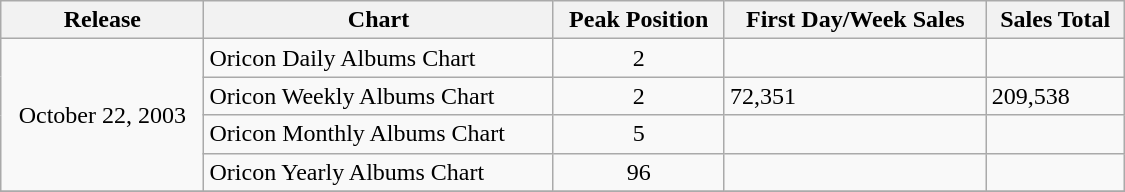<table class="wikitable" width="750px">
<tr>
<th align="left">Release</th>
<th align="left">Chart</th>
<th align="left">Peak Position</th>
<th align="left">First Day/Week Sales</th>
<th align="left">Sales Total</th>
</tr>
<tr>
<td align="center" rowspan="4">October 22, 2003</td>
<td align="left">Oricon Daily Albums Chart</td>
<td align="center">2</td>
<td align="left"></td>
<td align="left"></td>
</tr>
<tr>
<td align="left">Oricon Weekly Albums Chart</td>
<td align="center">2</td>
<td align="left">72,351</td>
<td align="left">209,538</td>
</tr>
<tr>
<td align="left">Oricon Monthly Albums Chart</td>
<td align="center">5</td>
<td align="left"></td>
<td align="left"></td>
</tr>
<tr>
<td align="left">Oricon Yearly Albums Chart</td>
<td align="center">96</td>
<td align="left"></td>
<td align="left"></td>
</tr>
<tr>
</tr>
</table>
